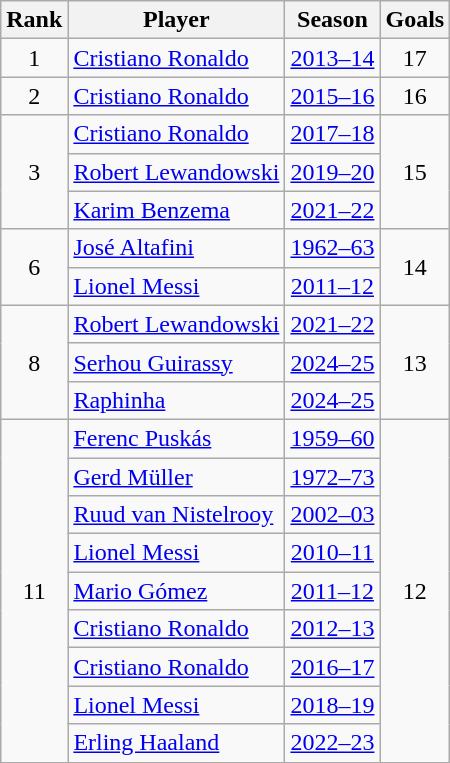<table class="wikitable">
<tr>
<th>Rank</th>
<th>Player</th>
<th>Season</th>
<th>Goals</th>
</tr>
<tr>
<td align=center>1</td>
<td> <a href='#'>Cristiano Ronaldo</a></td>
<td align=center><a href='#'>2013–14</a></td>
<td align=center>17</td>
</tr>
<tr>
<td align=center>2</td>
<td> <a href='#'>Cristiano Ronaldo</a></td>
<td align=center><a href='#'>2015–16</a></td>
<td align=center>16</td>
</tr>
<tr>
<td rowspan="3" align=center>3</td>
<td> <a href='#'>Cristiano Ronaldo</a></td>
<td align=center><a href='#'>2017–18</a></td>
<td rowspan="3" align=center>15</td>
</tr>
<tr>
<td> <a href='#'>Robert Lewandowski</a></td>
<td align=center><a href='#'>2019–20</a></td>
</tr>
<tr>
<td> <a href='#'>Karim Benzema</a></td>
<td align=center><a href='#'>2021–22</a></td>
</tr>
<tr>
<td rowspan="2" align=center>6</td>
<td> <a href='#'>José Altafini</a></td>
<td align=center><a href='#'>1962–63</a></td>
<td rowspan="2" align=center>14</td>
</tr>
<tr>
<td> <a href='#'>Lionel Messi</a></td>
<td align=center><a href='#'>2011–12</a></td>
</tr>
<tr>
<td rowspan="3" align=center>8</td>
<td> <a href='#'>Robert Lewandowski</a></td>
<td align=center><a href='#'>2021–22</a></td>
<td rowspan="3" align=center>13</td>
</tr>
<tr>
<td> <a href='#'>Serhou Guirassy</a></td>
<td align=center><a href='#'>2024–25</a></td>
</tr>
<tr>
<td> <a href='#'>Raphinha</a></td>
<td align=center><a href='#'>2024–25</a></td>
</tr>
<tr>
<td rowspan="9" align=center>11</td>
<td> <a href='#'>Ferenc Puskás</a></td>
<td align=center><a href='#'>1959–60</a></td>
<td rowspan="9" align=center>12</td>
</tr>
<tr>
<td> <a href='#'>Gerd Müller</a></td>
<td align=center><a href='#'>1972–73</a></td>
</tr>
<tr>
<td> <a href='#'>Ruud van Nistelrooy</a></td>
<td align=center><a href='#'>2002–03</a></td>
</tr>
<tr>
<td> <a href='#'>Lionel Messi</a></td>
<td align=center><a href='#'>2010–11</a></td>
</tr>
<tr>
<td> <a href='#'>Mario Gómez</a></td>
<td align=center><a href='#'>2011–12</a></td>
</tr>
<tr>
<td> <a href='#'>Cristiano Ronaldo</a></td>
<td align=center><a href='#'>2012–13</a></td>
</tr>
<tr>
<td> <a href='#'>Cristiano Ronaldo</a></td>
<td align=center><a href='#'>2016–17</a></td>
</tr>
<tr>
<td> <a href='#'>Lionel Messi</a></td>
<td align=center><a href='#'>2018–19</a></td>
</tr>
<tr>
<td> <a href='#'>Erling Haaland</a></td>
<td align=center><a href='#'>2022–23</a></td>
</tr>
</table>
